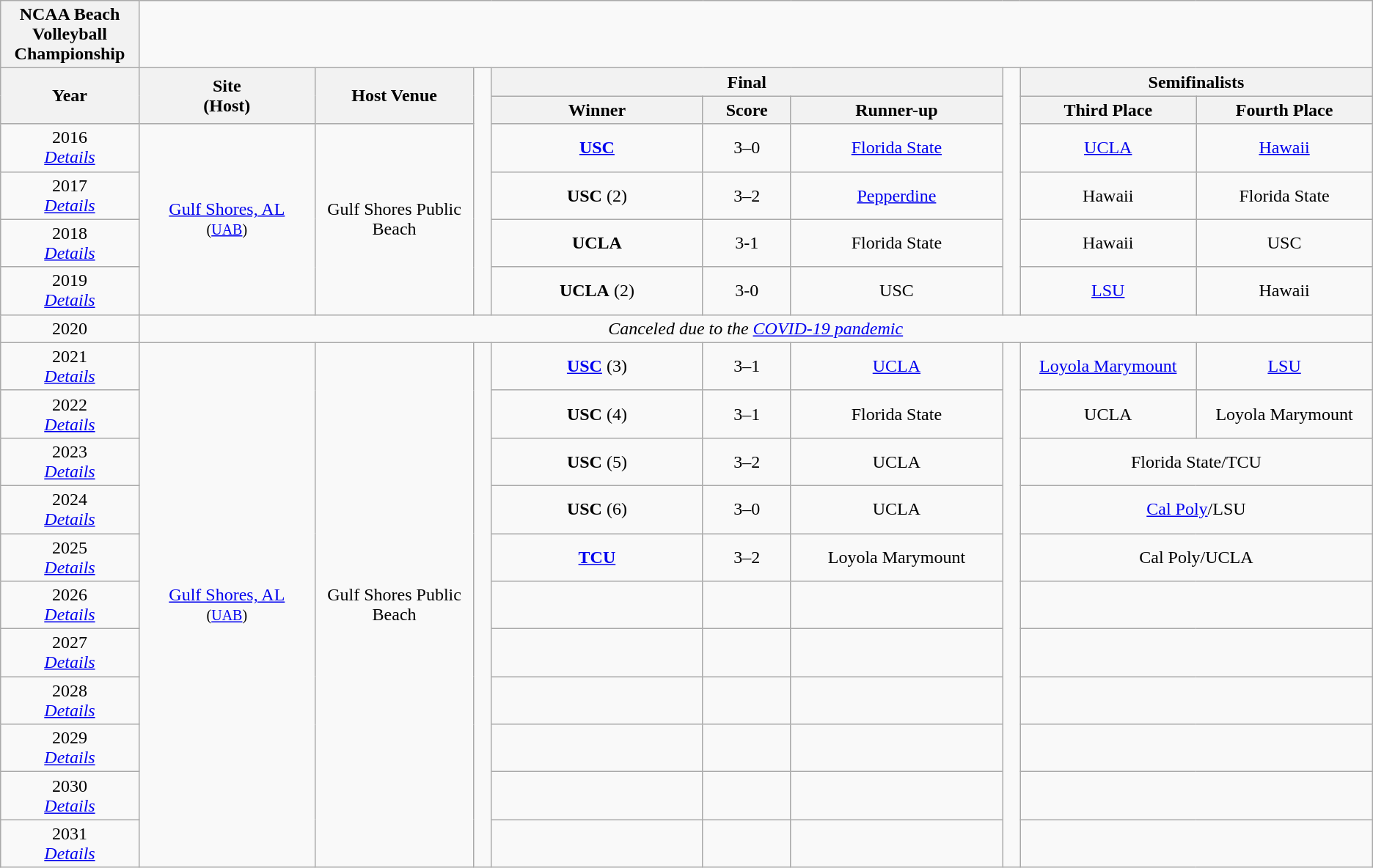<table class="wikitable" style="text-align:center">
<tr>
<th style=>NCAA Beach Volleyball Championship</th>
</tr>
<tr>
<th rowspan="2" style="width:5%;">Year</th>
<th rowspan="2" style="width:10%;">Site<br>(Host)</th>
<th rowspan="2" style="width:9%;">Host Venue</th>
<td style="width:1%;" rowspan="6"></td>
<th colspan=3>Final</th>
<td style="width:1%;" rowspan="6"></td>
<th colspan=3>Semifinalists</th>
</tr>
<tr>
<th width=12%>Winner</th>
<th width=5%>Score</th>
<th width=12%>Runner-up</th>
<th width=10%>Third Place</th>
<th width=10%>Fourth Place</th>
</tr>
<tr>
<td>2016 <br> <em><a href='#'>Details</a></em></td>
<td rowspan="4"><a href='#'>Gulf Shores, AL</a><br><small>(<a href='#'>UAB</a>)</small></td>
<td rowspan="4">Gulf Shores Public Beach</td>
<td><strong><a href='#'>USC</a></strong></td>
<td align=center>3–0</td>
<td><a href='#'>Florida State</a></td>
<td><a href='#'>UCLA</a></td>
<td><a href='#'>Hawaii</a></td>
</tr>
<tr>
<td>2017 <br> <em><a href='#'>Details</a></em></td>
<td><strong>USC</strong> (2)</td>
<td align=center>3–2</td>
<td><a href='#'>Pepperdine</a></td>
<td>Hawaii</td>
<td>Florida State</td>
</tr>
<tr>
<td>2018 <br> <em><a href='#'>Details</a></em></td>
<td><strong>UCLA</strong></td>
<td align=center>3-1</td>
<td>Florida State</td>
<td>Hawaii</td>
<td>USC</td>
</tr>
<tr>
<td>2019 <br> <em><a href='#'>Details</a></em></td>
<td><strong>UCLA</strong> (2)</td>
<td align=center>3-0</td>
<td>USC</td>
<td><a href='#'>LSU</a></td>
<td>Hawaii</td>
</tr>
<tr>
<td>2020</td>
<td colspan=9><em>Canceled due to the <a href='#'>COVID-19 pandemic</a></em></td>
</tr>
<tr>
<td>2021 <br> <em><a href='#'>Details</a></em></td>
<td rowspan="11"><a href='#'>Gulf Shores, AL</a><br><small>(<a href='#'>UAB</a>)</small></td>
<td rowspan="11">Gulf Shores Public Beach</td>
<td rowspan="11"></td>
<td><strong><a href='#'>USC</a></strong> (3)</td>
<td align=center>3–1</td>
<td><a href='#'>UCLA</a></td>
<td rowspan="11"></td>
<td><a href='#'>Loyola Marymount</a></td>
<td><a href='#'>LSU</a></td>
</tr>
<tr>
<td>2022 <br> <em><a href='#'>Details</a></em></td>
<td><strong>USC</strong> (4)</td>
<td align=center>3–1</td>
<td>Florida State</td>
<td>UCLA</td>
<td>Loyola Marymount</td>
</tr>
<tr>
<td>2023 <br> <em><a href='#'>Details</a></em></td>
<td><strong>USC</strong> (5)</td>
<td align=center>3–2</td>
<td>UCLA</td>
<td colspan="2">Florida State/TCU</td>
</tr>
<tr>
<td>2024 <br> <em><a href='#'>Details</a></em></td>
<td><strong>USC</strong> (6)</td>
<td align=center>3–0</td>
<td>UCLA</td>
<td colspan="2"><a href='#'>Cal Poly</a>/LSU</td>
</tr>
<tr>
<td>2025 <br> <em><a href='#'>Details</a></em></td>
<td><strong><a href='#'>TCU</a></strong></td>
<td align=center>3–2</td>
<td>Loyola Marymount</td>
<td colspan="2">Cal Poly/UCLA</td>
</tr>
<tr>
<td>2026 <br> <em><a href='#'>Details</a></em></td>
<td></td>
<td align=center></td>
<td></td>
<td colspan="2"></td>
</tr>
<tr>
<td>2027 <br> <em><a href='#'>Details</a></em></td>
<td></td>
<td align=center></td>
<td></td>
<td colspan="2"></td>
</tr>
<tr>
<td>2028 <br> <em><a href='#'>Details</a></em></td>
<td></td>
<td align=center></td>
<td></td>
<td colspan="2"></td>
</tr>
<tr>
<td>2029 <br> <em><a href='#'>Details</a></em></td>
<td></td>
<td align=center></td>
<td></td>
<td colspan="2"></td>
</tr>
<tr>
<td>2030 <br> <em><a href='#'>Details</a></em></td>
<td></td>
<td align=center></td>
<td></td>
<td colspan="2"></td>
</tr>
<tr>
<td>2031 <br> <em><a href='#'>Details</a></em></td>
<td></td>
<td align=center></td>
<td></td>
<td colspan="2"></td>
</tr>
</table>
